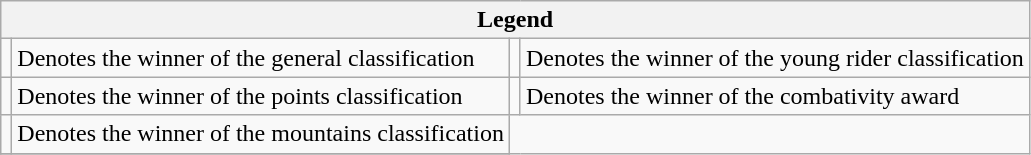<table class="wikitable">
<tr>
<th colspan="4">Legend</th>
</tr>
<tr>
<td></td>
<td>Denotes the winner of the general classification</td>
<td></td>
<td>Denotes the winner of the young rider classification</td>
</tr>
<tr>
<td></td>
<td>Denotes the winner of the points classification</td>
<td></td>
<td>Denotes the winner of the combativity award</td>
</tr>
<tr>
<td></td>
<td>Denotes the winner of the mountains classification</td>
</tr>
<tr>
</tr>
</table>
